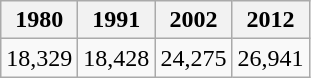<table class="wikitable">
<tr>
<th>1980</th>
<th>1991</th>
<th>2002</th>
<th>2012</th>
</tr>
<tr>
<td>18,329</td>
<td>18,428</td>
<td>24,275</td>
<td>26,941</td>
</tr>
</table>
